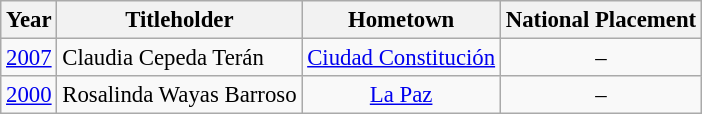<table class="wikitable sortable" style="font-size:95%;">
<tr>
<th>Year</th>
<th>Titleholder</th>
<th>Hometown</th>
<th>National Placement</th>
</tr>
<tr>
<td align="center"><a href='#'>2007</a></td>
<td>Claudia Cepeda Terán</td>
<td align="center"><a href='#'>Ciudad Constitución</a></td>
<td align="center">–</td>
</tr>
<tr>
<td align="center"><a href='#'>2000</a></td>
<td>Rosalinda Wayas Barroso</td>
<td align="center"><a href='#'>La Paz</a></td>
<td align="center">–</td>
</tr>
</table>
